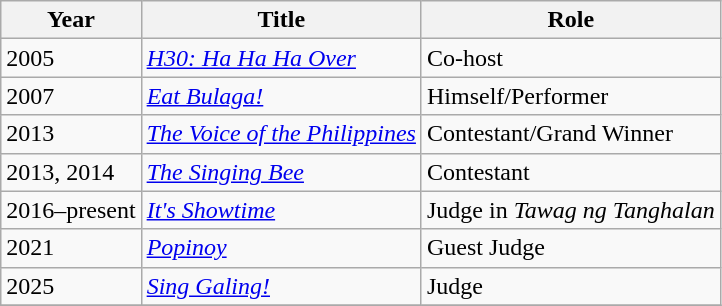<table class="wikitable">
<tr>
<th>Year</th>
<th>Title</th>
<th>Role</th>
</tr>
<tr>
<td>2005</td>
<td><em><a href='#'>H30: Ha Ha Ha Over</a></em></td>
<td>Co-host</td>
</tr>
<tr>
<td>2007</td>
<td><em><a href='#'>Eat Bulaga!</a></em></td>
<td>Himself/Performer</td>
</tr>
<tr>
<td>2013</td>
<td><em><a href='#'>The Voice of the Philippines</a></em></td>
<td>Contestant/Grand Winner</td>
</tr>
<tr>
<td>2013, 2014</td>
<td><em><a href='#'>The Singing Bee</a></em></td>
<td>Contestant</td>
</tr>
<tr>
<td>2016–present</td>
<td><em><a href='#'>It's Showtime</a></em></td>
<td>Judge in <em>Tawag ng Tanghalan</em></td>
</tr>
<tr>
<td>2021</td>
<td><em><a href='#'>Popinoy</a></em></td>
<td>Guest Judge</td>
</tr>
<tr>
<td>2025</td>
<td><em><a href='#'>Sing Galing!</a></em></td>
<td>Judge</td>
</tr>
<tr>
</tr>
</table>
